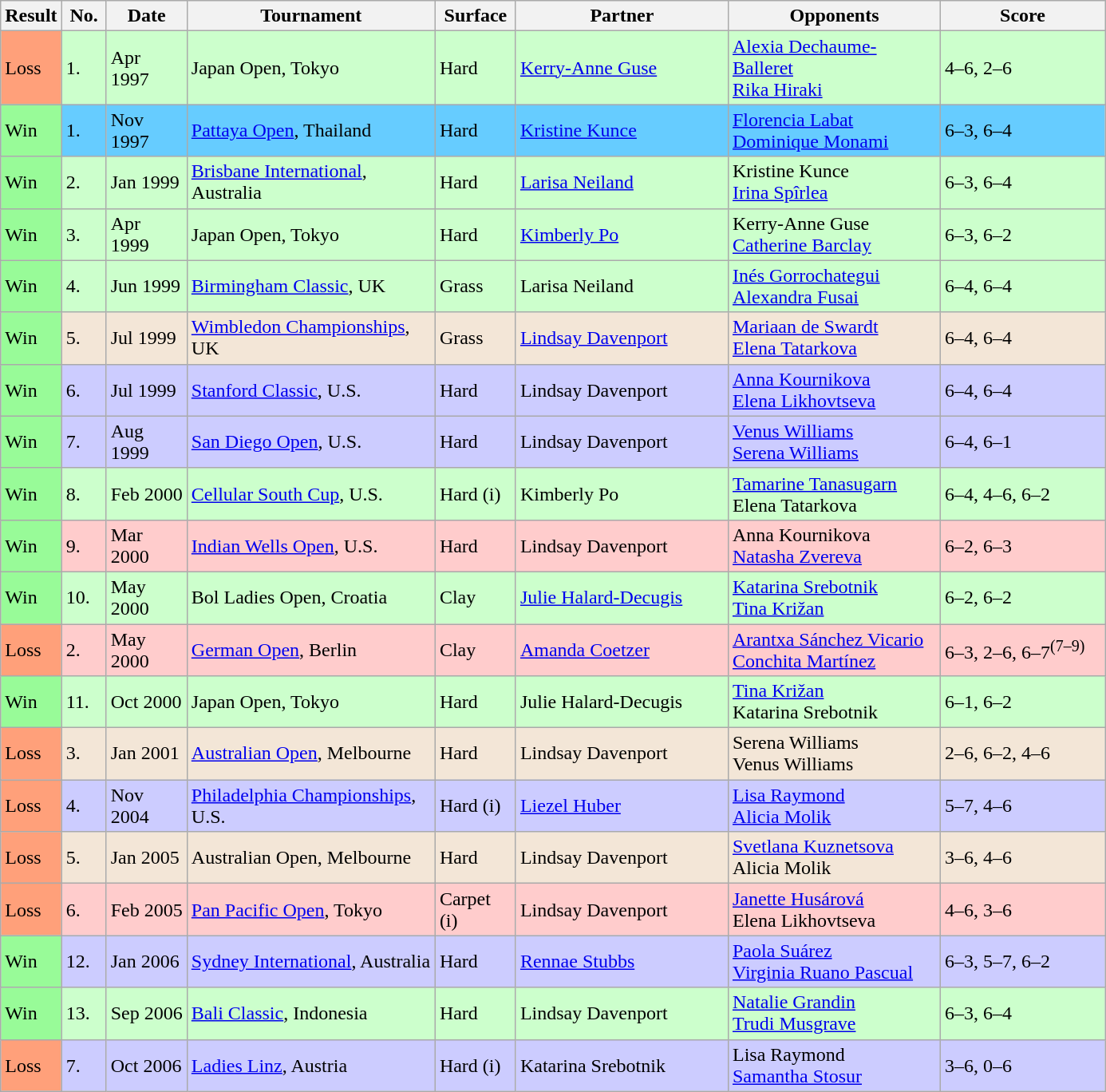<table class="sortable wikitable">
<tr>
<th style="width:40px">Result</th>
<th style="width:30px">No.</th>
<th style="width:60px">Date</th>
<th style="width:200px">Tournament</th>
<th style="width:60px">Surface</th>
<th style="width:170px">Partner</th>
<th style="width:170px">Opponents</th>
<th style="width:130px" class="unsortable">Score</th>
</tr>
<tr style="background:#cfc;">
<td style="background:#ffa07a;">Loss</td>
<td>1.</td>
<td>Apr 1997</td>
<td>Japan Open, Tokyo</td>
<td>Hard</td>
<td> <a href='#'>Kerry-Anne Guse</a></td>
<td> <a href='#'>Alexia Dechaume-Balleret</a> <br>  <a href='#'>Rika Hiraki</a></td>
<td>4–6, 2–6</td>
</tr>
<tr style="background:#6cf;">
<td style="background:#98fb98;">Win</td>
<td>1.</td>
<td>Nov 1997</td>
<td><a href='#'>Pattaya Open</a>, Thailand</td>
<td>Hard</td>
<td> <a href='#'>Kristine Kunce</a></td>
<td> <a href='#'>Florencia Labat</a> <br>  <a href='#'>Dominique Monami</a></td>
<td>6–3, 6–4</td>
</tr>
<tr style="background:#cfc;">
<td style="background:#98fb98;">Win</td>
<td>2.</td>
<td>Jan 1999</td>
<td><a href='#'>Brisbane International</a>, Australia</td>
<td>Hard</td>
<td> <a href='#'>Larisa Neiland</a></td>
<td> Kristine Kunce <br>  <a href='#'>Irina Spîrlea</a></td>
<td>6–3, 6–4</td>
</tr>
<tr style="background:#cfc;">
<td style="background:#98fb98;">Win</td>
<td>3.</td>
<td>Apr 1999</td>
<td>Japan Open, Tokyo</td>
<td>Hard</td>
<td> <a href='#'>Kimberly Po</a></td>
<td> Kerry-Anne Guse <br>  <a href='#'>Catherine Barclay</a></td>
<td>6–3, 6–2</td>
</tr>
<tr style="background:#cfc;">
<td style="background:#98fb98;">Win</td>
<td>4.</td>
<td>Jun 1999</td>
<td><a href='#'>Birmingham Classic</a>, UK</td>
<td>Grass</td>
<td> Larisa Neiland</td>
<td> <a href='#'>Inés Gorrochategui</a> <br>  <a href='#'>Alexandra Fusai</a></td>
<td>6–4, 6–4</td>
</tr>
<tr style="background:#f3e6d7;">
<td style="background:#98fb98;">Win</td>
<td>5.</td>
<td>Jul 1999</td>
<td><a href='#'>Wimbledon Championships</a>, UK</td>
<td>Grass</td>
<td> <a href='#'>Lindsay Davenport</a></td>
<td> <a href='#'>Mariaan de Swardt</a> <br>  <a href='#'>Elena Tatarkova</a></td>
<td>6–4, 6–4</td>
</tr>
<tr style="background:#ccf;">
<td style="background:#98fb98;">Win</td>
<td>6.</td>
<td>Jul 1999</td>
<td><a href='#'>Stanford Classic</a>, U.S.</td>
<td>Hard</td>
<td> Lindsay Davenport</td>
<td> <a href='#'>Anna Kournikova</a> <br>  <a href='#'>Elena Likhovtseva</a></td>
<td>6–4, 6–4</td>
</tr>
<tr style="background:#ccf;">
<td style="background:#98fb98;">Win</td>
<td>7.</td>
<td>Aug 1999</td>
<td><a href='#'>San Diego Open</a>, U.S.</td>
<td>Hard</td>
<td> Lindsay Davenport</td>
<td> <a href='#'>Venus Williams</a> <br>  <a href='#'>Serena Williams</a></td>
<td>6–4, 6–1</td>
</tr>
<tr style="background:#cfc;">
<td style="background:#98fb98;">Win</td>
<td>8.</td>
<td>Feb 2000</td>
<td><a href='#'>Cellular South Cup</a>, U.S.</td>
<td>Hard (i)</td>
<td> Kimberly Po</td>
<td> <a href='#'>Tamarine Tanasugarn</a> <br>  Elena Tatarkova</td>
<td>6–4, 4–6, 6–2</td>
</tr>
<tr style="background:#fcc;">
<td style="background:#98fb98;">Win</td>
<td>9.</td>
<td>Mar 2000</td>
<td><a href='#'>Indian Wells Open</a>, U.S.</td>
<td>Hard</td>
<td> Lindsay Davenport</td>
<td> Anna Kournikova <br>  <a href='#'>Natasha Zvereva</a></td>
<td>6–2, 6–3</td>
</tr>
<tr style="background:#cfc;">
<td style="background:#98fb98;">Win</td>
<td>10.</td>
<td>May 2000</td>
<td>Bol Ladies Open, Croatia</td>
<td>Clay</td>
<td> <a href='#'>Julie Halard-Decugis</a></td>
<td> <a href='#'>Katarina Srebotnik</a> <br>  <a href='#'>Tina Križan</a></td>
<td>6–2, 6–2</td>
</tr>
<tr style="background:#fcc;">
<td style="background:#ffa07a;">Loss</td>
<td>2.</td>
<td>May 2000</td>
<td><a href='#'>German Open</a>, Berlin</td>
<td>Clay</td>
<td> <a href='#'>Amanda Coetzer</a></td>
<td> <a href='#'>Arantxa Sánchez Vicario</a> <br>  <a href='#'>Conchita Martínez</a></td>
<td>6–3, 2–6, 6–7<sup>(7–9)</sup></td>
</tr>
<tr style="background:#cfc;">
<td style="background:#98fb98;">Win</td>
<td>11.</td>
<td>Oct 2000</td>
<td>Japan Open, Tokyo</td>
<td>Hard</td>
<td> Julie Halard-Decugis</td>
<td> <a href='#'>Tina Križan</a> <br>  Katarina Srebotnik</td>
<td>6–1, 6–2</td>
</tr>
<tr style="background:#f3e6d7;">
<td style="background:#ffa07a;">Loss</td>
<td>3.</td>
<td>Jan 2001</td>
<td><a href='#'>Australian Open</a>, Melbourne</td>
<td>Hard</td>
<td> Lindsay Davenport</td>
<td> Serena Williams <br>  Venus Williams</td>
<td>2–6, 6–2, 4–6</td>
</tr>
<tr style="background:#ccf;">
<td style="background:#ffa07a;">Loss</td>
<td>4.</td>
<td>Nov 2004</td>
<td><a href='#'>Philadelphia Championships</a>, U.S.</td>
<td>Hard (i)</td>
<td> <a href='#'>Liezel Huber</a></td>
<td> <a href='#'>Lisa Raymond</a> <br>  <a href='#'>Alicia Molik</a></td>
<td>5–7, 4–6</td>
</tr>
<tr style="background:#f3e6d7;">
<td style="background:#ffa07a;">Loss</td>
<td>5.</td>
<td>Jan 2005</td>
<td>Australian Open, Melbourne</td>
<td>Hard</td>
<td> Lindsay Davenport</td>
<td> <a href='#'>Svetlana Kuznetsova</a> <br>  Alicia Molik</td>
<td>3–6, 4–6</td>
</tr>
<tr style="background:#fcc;">
<td style="background:#ffa07a;">Loss</td>
<td>6.</td>
<td>Feb 2005</td>
<td><a href='#'>Pan Pacific Open</a>, Tokyo</td>
<td>Carpet (i)</td>
<td> Lindsay Davenport</td>
<td> <a href='#'>Janette Husárová</a> <br>  Elena Likhovtseva</td>
<td>4–6, 3–6</td>
</tr>
<tr style="background:#ccf;">
<td style="background:#98fb98;">Win</td>
<td>12.</td>
<td>Jan 2006</td>
<td><a href='#'>Sydney International</a>, Australia</td>
<td>Hard</td>
<td> <a href='#'>Rennae Stubbs</a></td>
<td> <a href='#'>Paola Suárez</a> <br>  <a href='#'>Virginia Ruano Pascual</a></td>
<td>6–3, 5–7, 6–2</td>
</tr>
<tr style="background:#cfc;">
<td style="background:#98fb98;">Win</td>
<td>13.</td>
<td>Sep 2006</td>
<td><a href='#'>Bali Classic</a>, Indonesia</td>
<td>Hard</td>
<td> Lindsay Davenport</td>
<td> <a href='#'>Natalie Grandin</a> <br>  <a href='#'>Trudi Musgrave</a></td>
<td>6–3, 6–4</td>
</tr>
<tr style="background:#ccf;">
<td style="background:#ffa07a;">Loss</td>
<td>7.</td>
<td>Oct 2006</td>
<td><a href='#'>Ladies Linz</a>, Austria</td>
<td>Hard (i)</td>
<td> Katarina Srebotnik</td>
<td> Lisa Raymond <br>  <a href='#'>Samantha Stosur</a></td>
<td>3–6, 0–6</td>
</tr>
</table>
